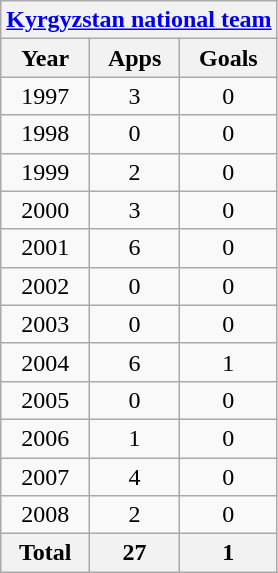<table class="wikitable" style="text-align:center">
<tr>
<th colspan=3><a href='#'>Kyrgyzstan national team</a></th>
</tr>
<tr>
<th>Year</th>
<th>Apps</th>
<th>Goals</th>
</tr>
<tr>
<td>1997</td>
<td>3</td>
<td>0</td>
</tr>
<tr>
<td>1998</td>
<td>0</td>
<td>0</td>
</tr>
<tr>
<td>1999</td>
<td>2</td>
<td>0</td>
</tr>
<tr>
<td>2000</td>
<td>3</td>
<td>0</td>
</tr>
<tr>
<td>2001</td>
<td>6</td>
<td>0</td>
</tr>
<tr>
<td>2002</td>
<td>0</td>
<td>0</td>
</tr>
<tr>
<td>2003</td>
<td>0</td>
<td>0</td>
</tr>
<tr>
<td>2004</td>
<td>6</td>
<td>1</td>
</tr>
<tr>
<td>2005</td>
<td>0</td>
<td>0</td>
</tr>
<tr>
<td>2006</td>
<td>1</td>
<td>0</td>
</tr>
<tr>
<td>2007</td>
<td>4</td>
<td>0</td>
</tr>
<tr>
<td>2008</td>
<td>2</td>
<td>0</td>
</tr>
<tr>
<th>Total</th>
<th>27</th>
<th>1</th>
</tr>
</table>
